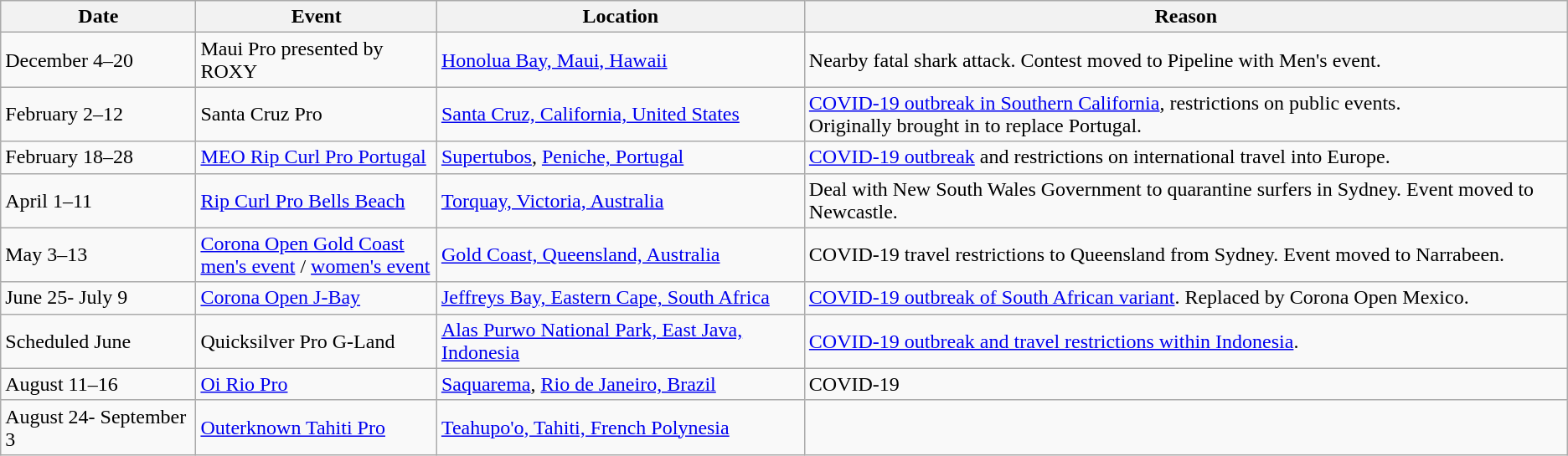<table class="wikitable">
<tr>
<th>Date</th>
<th>Event</th>
<th>Location</th>
<th>Reason</th>
</tr>
<tr>
<td>December 4–20</td>
<td> Maui Pro presented by ROXY</td>
<td><a href='#'>Honolua Bay, Maui, Hawaii</a></td>
<td>Nearby fatal shark attack. Contest moved to Pipeline with Men's event.</td>
</tr>
<tr>
<td>February 2–12</td>
<td> Santa Cruz Pro</td>
<td><a href='#'>Santa Cruz, California, United States</a></td>
<td><a href='#'>COVID-19 outbreak in Southern California</a>, restrictions on public events.<br>Originally brought in to replace Portugal.</td>
</tr>
<tr>
<td>February 18–28</td>
<td> <a href='#'>MEO Rip Curl Pro Portugal</a></td>
<td><a href='#'>Supertubos</a>, <a href='#'>Peniche, Portugal</a></td>
<td><a href='#'>COVID-19 outbreak</a> and restrictions on international travel into Europe.</td>
</tr>
<tr>
<td>April 1–11</td>
<td> <a href='#'>Rip Curl Pro Bells Beach</a></td>
<td><a href='#'>Torquay, Victoria, Australia</a></td>
<td>Deal with New South Wales Government to quarantine surfers in Sydney. Event moved to Newcastle.</td>
</tr>
<tr>
<td>May 3–13</td>
<td> <a href='#'>Corona Open Gold Coast</a><br><a href='#'>men's event</a> / <a href='#'>women's event</a></td>
<td><a href='#'>Gold Coast, Queensland, Australia</a></td>
<td>COVID-19 travel restrictions to Queensland from Sydney. Event moved to Narrabeen.</td>
</tr>
<tr>
<td>June 25- July 9</td>
<td> <a href='#'>Corona Open J-Bay</a></td>
<td><a href='#'>Jeffreys Bay, Eastern Cape, South Africa</a></td>
<td><a href='#'>COVID-19 outbreak of South African variant</a>. Replaced by Corona Open Mexico.</td>
</tr>
<tr>
<td>Scheduled June</td>
<td> Quicksilver Pro G-Land</td>
<td><a href='#'>Alas Purwo National Park, East Java, Indonesia</a></td>
<td><a href='#'>COVID-19 outbreak and travel restrictions within Indonesia</a>.</td>
</tr>
<tr>
<td>August 11–16</td>
<td> <a href='#'>Oi Rio Pro</a></td>
<td><a href='#'>Saquarema</a>, <a href='#'>Rio de Janeiro, Brazil</a></td>
<td>COVID-19</td>
</tr>
<tr>
<td>August 24- September 3</td>
<td> <a href='#'>Outerknown Tahiti Pro</a></td>
<td><a href='#'>Teahupo'o, Tahiti, French Polynesia</a></td>
<td></td>
</tr>
</table>
